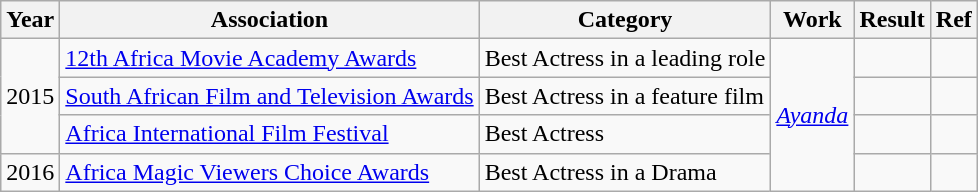<table class="wikitable">
<tr>
<th>Year</th>
<th>Association</th>
<th>Category</th>
<th>Work</th>
<th>Result</th>
<th>Ref</th>
</tr>
<tr>
<td rowspan="3">2015</td>
<td><a href='#'>12th Africa Movie Academy Awards</a></td>
<td>Best Actress in a leading role</td>
<td rowspan="4"><em><a href='#'>Ayanda</a></em></td>
<td></td>
<td></td>
</tr>
<tr>
<td><a href='#'>South African Film and Television Awards</a></td>
<td>Best Actress in a feature film</td>
<td></td>
<td></td>
</tr>
<tr>
<td><a href='#'>Africa International Film Festival</a></td>
<td>Best Actress</td>
<td></td>
<td></td>
</tr>
<tr>
<td>2016</td>
<td><a href='#'>Africa Magic Viewers Choice Awards</a></td>
<td>Best Actress in a Drama</td>
<td></td>
<td></td>
</tr>
</table>
